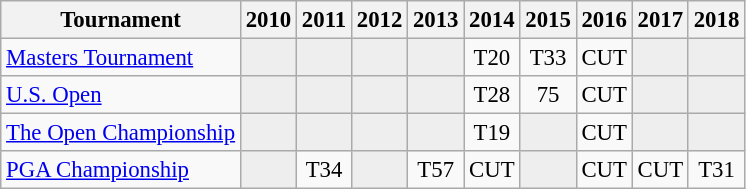<table class="wikitable" style="font-size:95%;text-align:center;">
<tr>
<th>Tournament</th>
<th>2010</th>
<th>2011</th>
<th>2012</th>
<th>2013</th>
<th>2014</th>
<th>2015</th>
<th>2016</th>
<th>2017</th>
<th>2018</th>
</tr>
<tr>
<td align=left><a href='#'>Masters Tournament</a></td>
<td style="background:#eeeeee;"></td>
<td style="background:#eeeeee;"></td>
<td style="background:#eeeeee;"></td>
<td style="background:#eeeeee;"></td>
<td>T20</td>
<td>T33</td>
<td>CUT</td>
<td style="background:#eeeeee;"></td>
<td style="background:#eeeeee;"></td>
</tr>
<tr>
<td align=left><a href='#'>U.S. Open</a></td>
<td style="background:#eeeeee;"></td>
<td style="background:#eeeeee;"></td>
<td style="background:#eeeeee;"></td>
<td style="background:#eeeeee;"></td>
<td>T28</td>
<td>75</td>
<td>CUT</td>
<td style="background:#eeeeee;"></td>
<td style="background:#eeeeee;"></td>
</tr>
<tr>
<td align=left><a href='#'>The Open Championship</a></td>
<td style="background:#eeeeee;"></td>
<td style="background:#eeeeee;"></td>
<td style="background:#eeeeee;"></td>
<td style="background:#eeeeee;"></td>
<td>T19</td>
<td style="background:#eeeeee;"></td>
<td>CUT</td>
<td style="background:#eeeeee;"></td>
<td style="background:#eeeeee;"></td>
</tr>
<tr>
<td align=left><a href='#'>PGA Championship</a></td>
<td style="background:#eeeeee;"></td>
<td>T34</td>
<td style="background:#eeeeee;"></td>
<td>T57</td>
<td>CUT</td>
<td style="background:#eeeeee;"></td>
<td>CUT</td>
<td>CUT</td>
<td>T31</td>
</tr>
</table>
